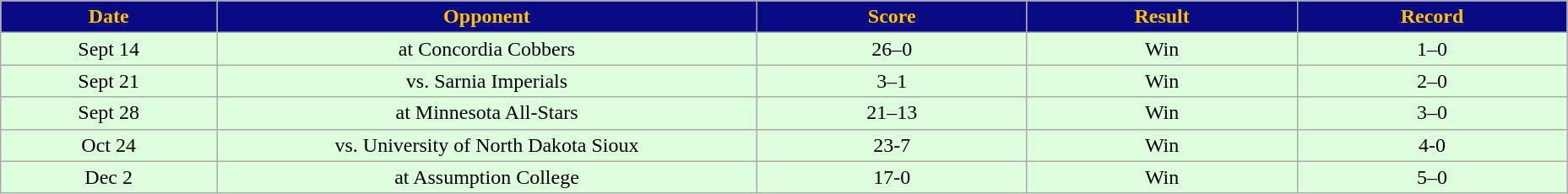<table class="wikitable sortable">
<tr>
<th style="background:#0A0A85;color:#FCC200;"  width="8%">Date</th>
<th style="background:#0A0A85;color:#FCC200;"  width="20%">Opponent</th>
<th style="background:#0A0A85;color:#FCC200;"  width="10%">Score</th>
<th style="background:#0A0A85;color:#FCC200;"  width="10%">Result</th>
<th style="background:#0A0A85;color:#FCC200;"  width="10%">Record</th>
</tr>
<tr align="center" bgcolor="#ddffdd">
<td>Sept 14</td>
<td>at Concordia Cobbers</td>
<td>26–0</td>
<td>Win</td>
<td>1–0</td>
</tr>
<tr align="center" bgcolor="#ddffdd">
<td>Sept 21</td>
<td>vs. Sarnia Imperials</td>
<td>3–1</td>
<td>Win</td>
<td>2–0</td>
</tr>
<tr align="center" bgcolor="#ddffdd">
<td>Sept 28</td>
<td>at Minnesota All-Stars</td>
<td>21–13</td>
<td>Win</td>
<td>3–0</td>
</tr>
<tr align="center" bgcolor="#ddffdd">
<td>Oct 24</td>
<td>vs. University of North Dakota Sioux</td>
<td>23-7</td>
<td>Win</td>
<td>4-0</td>
</tr>
<tr align="center" bgcolor="#ddffdd">
<td>Dec 2</td>
<td>at Assumption College</td>
<td>17-0</td>
<td>Win</td>
<td>5–0</td>
</tr>
</table>
